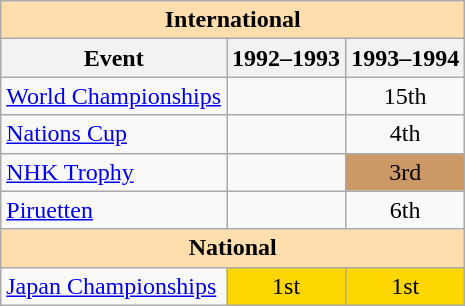<table class="wikitable" style="text-align:center">
<tr>
<th style="background-color: #ffdead; " colspan=3 align=center><strong>International</strong></th>
</tr>
<tr>
<th>Event</th>
<th>1992–1993</th>
<th>1993–1994</th>
</tr>
<tr>
<td align=left><a href='#'>World Championships</a></td>
<td></td>
<td>15th</td>
</tr>
<tr>
<td align=left><a href='#'>Nations Cup</a></td>
<td></td>
<td>4th</td>
</tr>
<tr>
<td align=left><a href='#'>NHK Trophy</a></td>
<td></td>
<td bgcolor=cc9966>3rd</td>
</tr>
<tr>
<td align=left><a href='#'>Piruetten</a></td>
<td></td>
<td>6th</td>
</tr>
<tr>
<th style="background-color: #ffdead; " colspan=3 align=center><strong>National</strong></th>
</tr>
<tr>
<td align=left><a href='#'>Japan Championships</a></td>
<td bgcolor=gold>1st</td>
<td bgcolor=gold>1st</td>
</tr>
</table>
